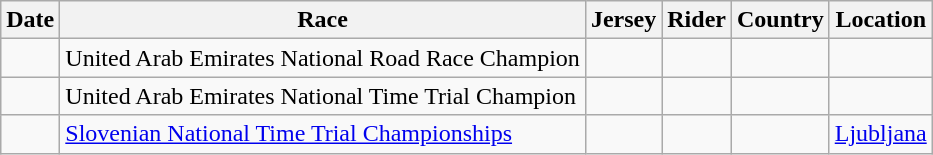<table class="wikitable">
<tr>
<th>Date</th>
<th>Race</th>
<th>Jersey</th>
<th>Rider</th>
<th>Country</th>
<th>Location</th>
</tr>
<tr>
<td></td>
<td>United Arab Emirates National Road Race Champion</td>
<td></td>
<td></td>
<td></td>
<td></td>
</tr>
<tr>
<td></td>
<td>United Arab Emirates National Time Trial Champion</td>
<td></td>
<td></td>
<td></td>
<td></td>
</tr>
<tr>
<td></td>
<td><a href='#'>Slovenian National Time Trial Championships</a></td>
<td></td>
<td></td>
<td></td>
<td><a href='#'>Ljubljana</a></td>
</tr>
</table>
